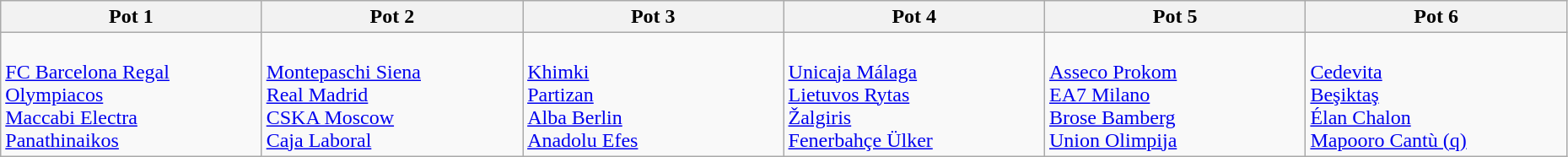<table class="wikitable" style="width:98%">
<tr>
<th width=16%><strong>Pot 1</strong></th>
<th width=16%><strong>Pot 2</strong></th>
<th width=16%><strong>Pot 3</strong></th>
<th width=16%><strong>Pot 4</strong></th>
<th width=16%><strong>Pot 5</strong></th>
<th width=16%><strong>Pot 6</strong></th>
</tr>
<tr>
<td><br> <a href='#'>FC Barcelona Regal</a> <br>
 <a href='#'>Olympiacos</a><br>
 <a href='#'>Maccabi Electra</a><br>
 <a href='#'>Panathinaikos</a><br></td>
<td><br> <a href='#'>Montepaschi Siena</a><br>
 <a href='#'>Real Madrid</a><br>
 <a href='#'>CSKA Moscow</a><br>
 <a href='#'>Caja Laboral</a><br></td>
<td><br> <a href='#'>Khimki</a><br>
 <a href='#'>Partizan</a><br>
 <a href='#'>Alba Berlin</a><br>
 <a href='#'>Anadolu Efes</a></td>
<td><br> <a href='#'>Unicaja Málaga</a><br>
 <a href='#'>Lietuvos Rytas</a><br>
 <a href='#'>Žalgiris</a><br>
 <a href='#'>Fenerbahçe Ülker</a></td>
<td><br> <a href='#'>Asseco Prokom</a> <br>
 <a href='#'>EA7 Milano</a><br>
 <a href='#'>Brose Bamberg</a><br>
 <a href='#'>Union Olimpija</a> <br></td>
<td><br> <a href='#'>Cedevita</a> <br>
 <a href='#'>Beşiktaş</a><br>
 <a href='#'>Élan Chalon</a><br>
 <a href='#'>Mapooro Cantù (q)</a><br></td>
</tr>
</table>
